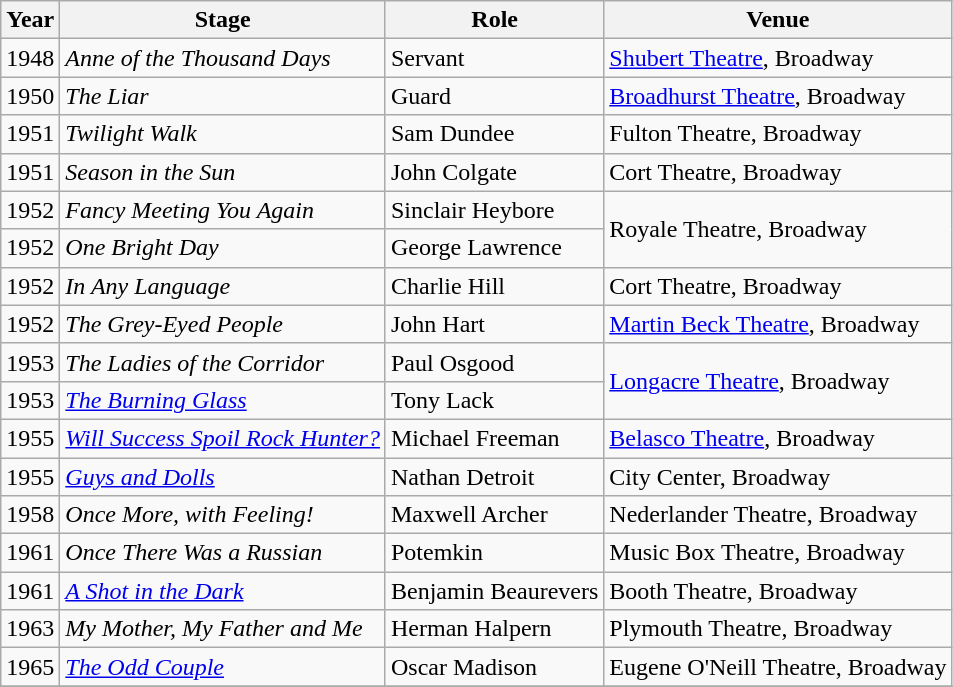<table class="wikitable unsortable">
<tr style="text-align:center;">
<th>Year</th>
<th>Stage</th>
<th>Role</th>
<th class="unsortable">Venue</th>
</tr>
<tr>
<td>1948</td>
<td><em>Anne of the Thousand Days</em></td>
<td>Servant</td>
<td><a href='#'>Shubert Theatre</a>, Broadway</td>
</tr>
<tr>
<td>1950</td>
<td><em>The Liar</em></td>
<td>Guard</td>
<td><a href='#'>Broadhurst Theatre</a>, Broadway</td>
</tr>
<tr>
<td>1951</td>
<td><em>Twilight Walk</em></td>
<td>Sam Dundee</td>
<td>Fulton Theatre, Broadway</td>
</tr>
<tr>
<td>1951</td>
<td><em>Season in the Sun</em></td>
<td>John Colgate</td>
<td>Cort Theatre, Broadway</td>
</tr>
<tr>
<td>1952</td>
<td><em>Fancy Meeting You Again</em></td>
<td>Sinclair Heybore</td>
<td rowspan=2>Royale Theatre, Broadway</td>
</tr>
<tr>
<td>1952</td>
<td><em>One Bright Day</em></td>
<td>George Lawrence</td>
</tr>
<tr>
<td>1952</td>
<td><em>In Any Language</em></td>
<td>Charlie Hill</td>
<td>Cort Theatre, Broadway</td>
</tr>
<tr>
<td>1952</td>
<td><em>The Grey-Eyed People</em></td>
<td>John Hart</td>
<td><a href='#'>Martin Beck Theatre</a>, Broadway</td>
</tr>
<tr>
<td>1953</td>
<td><em>The Ladies of the Corridor</em></td>
<td>Paul Osgood</td>
<td rowspan=2><a href='#'>Longacre Theatre</a>, Broadway</td>
</tr>
<tr>
<td>1953</td>
<td><em><a href='#'>The Burning Glass</a></em></td>
<td>Tony Lack</td>
</tr>
<tr>
<td>1955</td>
<td><em><a href='#'>Will Success Spoil Rock Hunter?</a></em></td>
<td>Michael Freeman</td>
<td><a href='#'>Belasco Theatre</a>, Broadway</td>
</tr>
<tr>
<td>1955</td>
<td><em><a href='#'>Guys and Dolls</a></em></td>
<td>Nathan Detroit</td>
<td>City Center, Broadway</td>
</tr>
<tr>
<td>1958</td>
<td><em>Once More, with Feeling!</em></td>
<td>Maxwell Archer</td>
<td>Nederlander Theatre, Broadway</td>
</tr>
<tr>
<td>1961</td>
<td><em>Once There Was a Russian</em></td>
<td>Potemkin</td>
<td>Music Box Theatre, Broadway</td>
</tr>
<tr>
<td>1961</td>
<td><em><a href='#'>A Shot in the Dark</a></em></td>
<td>Benjamin Beaurevers</td>
<td>Booth Theatre, Broadway</td>
</tr>
<tr>
<td>1963</td>
<td><em>My Mother, My Father and Me</em></td>
<td>Herman Halpern</td>
<td>Plymouth Theatre, Broadway</td>
</tr>
<tr>
<td>1965</td>
<td><em><a href='#'>The Odd Couple</a></em></td>
<td>Oscar Madison</td>
<td>Eugene O'Neill Theatre, Broadway</td>
</tr>
<tr>
</tr>
</table>
